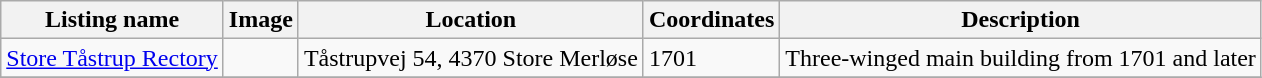<table class="wikitable sortable">
<tr>
<th>Listing name</th>
<th>Image</th>
<th>Location</th>
<th>Coordinates</th>
<th>Description</th>
</tr>
<tr>
<td><a href='#'>Store Tåstrup Rectory</a></td>
<td></td>
<td>Tåstrupvej 54, 4370 Store Merløse</td>
<td>1701</td>
<td>Three-winged main building from 1701 and later</td>
</tr>
<tr>
</tr>
</table>
